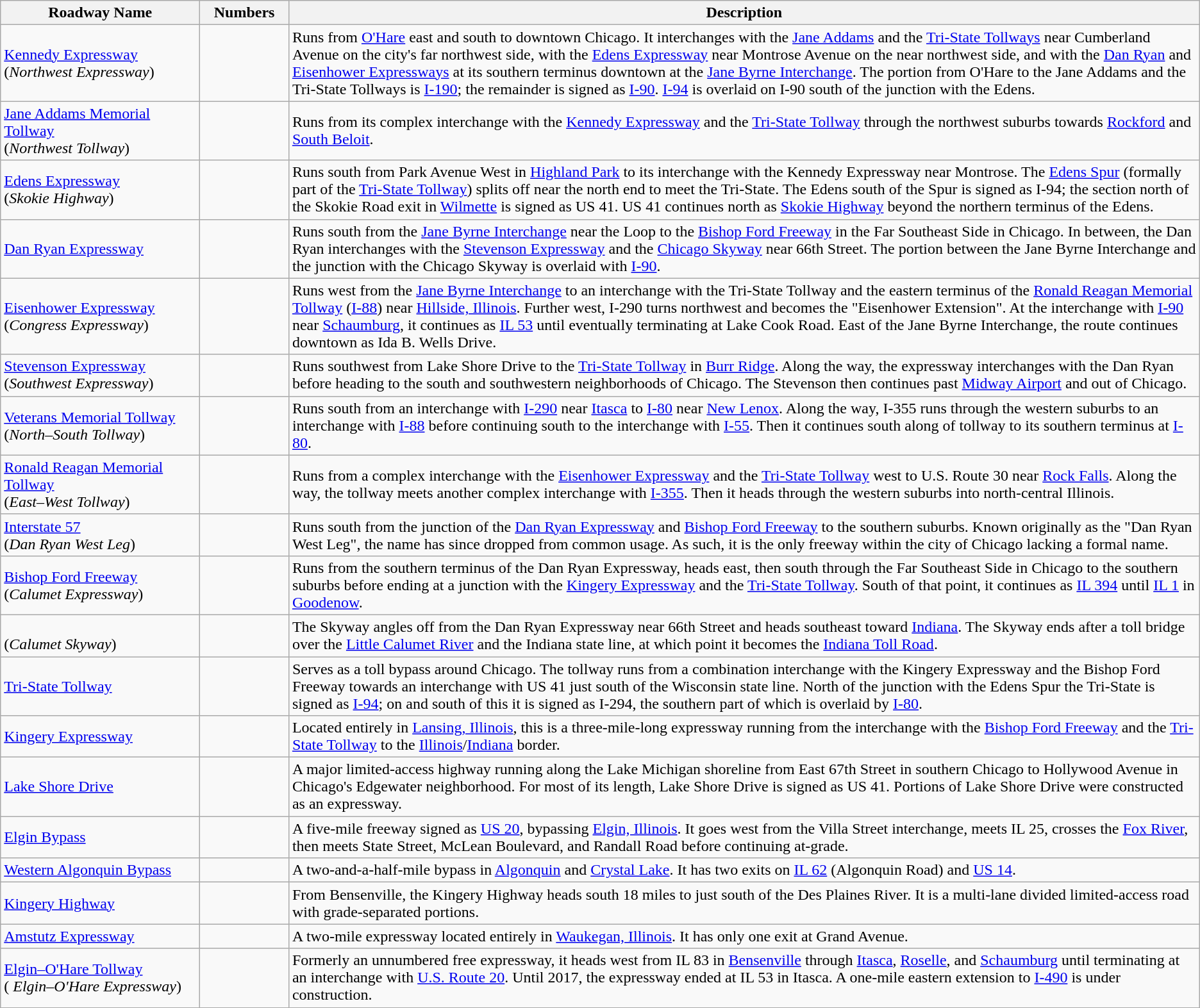<table class="wikitable sortable">
<tr>
<th width=200px>Roadway Name</th>
<th width=85px>Numbers</th>
<th>Description</th>
</tr>
<tr>
<td><a href='#'>Kennedy Expressway</a><br>(<em>Northwest Expressway</em>)</td>
<td><br><br></td>
<td>Runs from <a href='#'>O'Hare</a> east and south to downtown Chicago. It interchanges with the <a href='#'>Jane Addams</a> and the <a href='#'>Tri-State Tollways</a> near Cumberland Avenue on the city's far northwest side, with the <a href='#'>Edens Expressway</a> near Montrose Avenue on the near northwest side, and with the <a href='#'>Dan Ryan</a> and <a href='#'>Eisenhower Expressways</a> at its southern terminus downtown at the <a href='#'>Jane Byrne Interchange</a>. The portion from O'Hare to the Jane Addams and the Tri-State Tollways is <a href='#'>I-190</a>; the remainder is signed as <a href='#'>I-90</a>. <a href='#'>I-94</a> is overlaid on I-90 south of the junction with the Edens.</td>
</tr>
<tr>
<td><a href='#'>Jane Addams Memorial Tollway</a><br>(<em>Northwest Tollway</em>)</td>
<td></td>
<td>Runs from its complex interchange with the <a href='#'>Kennedy Expressway</a> and the <a href='#'>Tri-State Tollway</a> through the northwest suburbs towards <a href='#'>Rockford</a> and <a href='#'>South Beloit</a>.</td>
</tr>
<tr>
<td><a href='#'>Edens Expressway</a><br>(<em>Skokie Highway</em>)</td>
<td><br></td>
<td>Runs south from Park Avenue West in <a href='#'>Highland Park</a> to its interchange with the Kennedy Expressway near Montrose. The <a href='#'>Edens Spur</a> (formally part of the <a href='#'>Tri-State Tollway</a>) splits off near the north end to meet the Tri-State. The Edens south of the Spur is signed as I-94; the section north of the Skokie Road exit in <a href='#'>Wilmette</a> is signed as US 41. US 41 continues north as <a href='#'>Skokie Highway</a> beyond the northern terminus of the Edens.</td>
</tr>
<tr>
<td><a href='#'>Dan Ryan Expressway</a></td>
<td><br></td>
<td>Runs south from the <a href='#'>Jane Byrne Interchange</a> near the Loop to the <a href='#'>Bishop Ford Freeway</a> in the Far Southeast Side in Chicago. In between, the Dan Ryan  interchanges with the <a href='#'>Stevenson Expressway</a> and the <a href='#'>Chicago Skyway</a> near 66th Street. The portion between the Jane Byrne Interchange and the junction with the Chicago Skyway is overlaid with <a href='#'>I-90</a>.</td>
</tr>
<tr>
<td><a href='#'>Eisenhower Expressway</a><br>(<em>Congress Expressway</em>)</td>
<td><br><br></td>
<td>Runs west from the <a href='#'>Jane Byrne Interchange</a> to an interchange with the Tri-State Tollway and the eastern terminus of the <a href='#'>Ronald Reagan Memorial Tollway</a> (<a href='#'>I-88</a>) near <a href='#'>Hillside, Illinois</a>. Further west, I-290 turns northwest and becomes the "Eisenhower Extension". At the interchange with <a href='#'>I-90</a> near <a href='#'>Schaumburg</a>, it continues as <a href='#'>IL 53</a> until eventually terminating at Lake Cook Road. East of the Jane Byrne Interchange, the route continues downtown as Ida B. Wells Drive.</td>
</tr>
<tr>
<td><a href='#'>Stevenson Expressway</a><br>(<em>Southwest Expressway</em>)</td>
<td></td>
<td>Runs southwest from Lake Shore Drive to the <a href='#'>Tri-State Tollway</a> in <a href='#'>Burr Ridge</a>. Along the way, the expressway interchanges with the Dan Ryan before heading to the south and southwestern neighborhoods of Chicago. The Stevenson then continues past <a href='#'>Midway Airport</a> and out of Chicago.</td>
</tr>
<tr>
<td><a href='#'>Veterans Memorial Tollway</a><br>(<em>North–South Tollway</em>)</td>
<td></td>
<td>Runs south from an interchange with <a href='#'>I-290</a> near <a href='#'>Itasca</a> to <a href='#'>I-80</a> near <a href='#'>New Lenox</a>. Along the way, I-355 runs through the western suburbs to an interchange with <a href='#'>I-88</a> before continuing south to the interchange with <a href='#'>I-55</a>. Then it continues south along  of tollway to its southern terminus at <a href='#'>I-80</a>.</td>
</tr>
<tr>
<td><a href='#'>Ronald Reagan Memorial Tollway</a><br>(<em>East–West Tollway</em>)</td>
<td><br><br></td>
<td>Runs from a complex interchange with the <a href='#'>Eisenhower Expressway</a> and the <a href='#'>Tri-State Tollway</a> west to U.S. Route 30 near <a href='#'>Rock Falls</a>. Along the way, the tollway meets another complex interchange with <a href='#'>I-355</a>. Then it heads through the western suburbs into north-central Illinois.</td>
</tr>
<tr>
<td><a href='#'>Interstate 57</a><br>(<em>Dan Ryan West Leg</em>)</td>
<td></td>
<td>Runs south from the junction of the <a href='#'>Dan Ryan Expressway</a> and <a href='#'>Bishop Ford Freeway</a> to the southern suburbs. Known originally as the "Dan Ryan West Leg", the name has since dropped from common usage. As such, it is the only freeway within the city of Chicago lacking a formal name.</td>
</tr>
<tr>
<td><a href='#'>Bishop Ford Freeway</a><br>(<em>Calumet Expressway</em>)</td>
<td><br></td>
<td>Runs from the southern terminus of the Dan Ryan Expressway, heads east, then south through the Far Southeast Side in Chicago to the southern suburbs before ending at a junction with the <a href='#'>Kingery Expressway</a> and the <a href='#'>Tri-State Tollway</a>. South of that point, it continues as <a href='#'>IL 394</a> until <a href='#'>IL 1</a> in <a href='#'>Goodenow</a>.</td>
</tr>
<tr>
<td><br>(<em>Calumet Skyway</em>)</td>
<td></td>
<td>The Skyway angles off from the Dan Ryan Expressway near 66th Street and heads southeast toward <a href='#'>Indiana</a>. The Skyway ends after a toll bridge over the <a href='#'>Little Calumet River</a> and the Indiana state line, at which point it becomes the <a href='#'>Indiana Toll Road</a>.</td>
</tr>
<tr>
<td><a href='#'>Tri-State Tollway</a></td>
<td><br><br></td>
<td>Serves as a toll bypass around Chicago. The tollway runs from a combination interchange with the Kingery Expressway and the Bishop Ford Freeway towards an interchange with US 41 just south of the Wisconsin state line. North of the junction with the Edens Spur the Tri-State is signed as <a href='#'>I-94</a>; on and south of this it is signed as I-294, the southern part of which is overlaid by <a href='#'>I-80</a>.</td>
</tr>
<tr>
<td><a href='#'>Kingery Expressway</a></td>
<td><br><br></td>
<td>Located entirely in <a href='#'>Lansing, Illinois</a>, this is a three-mile-long expressway running from the interchange with the <a href='#'>Bishop Ford Freeway</a> and the <a href='#'>Tri-State Tollway</a> to the <a href='#'>Illinois</a>/<a href='#'>Indiana</a> border.</td>
</tr>
<tr>
<td><a href='#'>Lake Shore Drive</a></td>
<td></td>
<td>A major limited-access highway running along the Lake Michigan shoreline from East 67th Street in southern Chicago to Hollywood Avenue in Chicago's Edgewater neighborhood. For most of its length, Lake Shore Drive is signed as US 41. Portions of Lake Shore Drive were constructed as an expressway.</td>
</tr>
<tr>
<td><a href='#'>Elgin Bypass</a></td>
<td></td>
<td>A five-mile freeway signed as <a href='#'>US 20</a>, bypassing <a href='#'>Elgin, Illinois</a>. It goes west from the Villa Street interchange, meets IL 25, crosses the <a href='#'>Fox River</a>, then meets State Street, McLean Boulevard, and Randall Road before continuing at-grade.</td>
</tr>
<tr>
<td><a href='#'>Western Algonquin Bypass</a></td>
<td></td>
<td>A two-and-a-half-mile bypass in <a href='#'>Algonquin</a> and <a href='#'>Crystal Lake</a>. It has two exits on <a href='#'>IL 62</a> (Algonquin Road) and <a href='#'>US 14</a>.</td>
</tr>
<tr>
<td><a href='#'>Kingery Highway</a></td>
<td></td>
<td>From Bensenville, the Kingery Highway heads south 18 miles to just south of the Des Plaines River. It is a multi-lane divided limited-access road with grade-separated portions.</td>
</tr>
<tr>
<td><a href='#'>Amstutz Expressway</a></td>
<td></td>
<td>A two-mile expressway located entirely in <a href='#'>Waukegan, Illinois</a>. It has only one exit at Grand Avenue.</td>
</tr>
<tr>
<td><a href='#'>Elgin–O'Hare Tollway</a><br>( <em>Elgin–O'Hare Expressway</em>)</td>
<td></td>
<td>Formerly an unnumbered free expressway, it heads west from IL 83 in <a href='#'>Bensenville</a> through <a href='#'>Itasca</a>, <a href='#'>Roselle</a>, and <a href='#'>Schaumburg</a> until terminating at an interchange with <a href='#'>U.S. Route 20</a>. Until 2017, the expressway ended at IL 53 in Itasca. A one-mile eastern extension to <a href='#'>I-490</a> is under construction.</td>
</tr>
</table>
